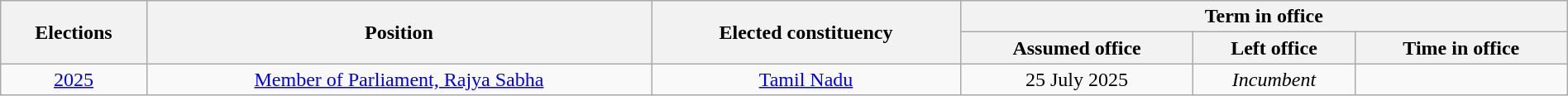<table class="wikitable" style="width:100%; text-align:center">
<tr>
<th rowspan=2>Elections</th>
<th rowspan=2>Position</th>
<th rowspan=2>Elected constituency</th>
<th colspan=3>Term in office</th>
</tr>
<tr>
<th>Assumed office</th>
<th>Left office</th>
<th>Time in office</th>
</tr>
<tr>
<td><a href='#'>2025</a></td>
<td><a href='#'>Member of Parliament, Rajya Sabha</a></td>
<td><a href='#'>Tamil Nadu</a></td>
<td>25 July 2025</td>
<td><em>Incumbent</em></td>
<td></td>
</tr>
</table>
